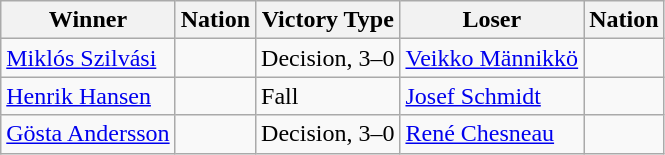<table class="wikitable sortable" style="text-align:left;">
<tr>
<th>Winner</th>
<th>Nation</th>
<th>Victory Type</th>
<th>Loser</th>
<th>Nation</th>
</tr>
<tr>
<td><a href='#'>Miklós Szilvási</a></td>
<td></td>
<td>Decision, 3–0</td>
<td><a href='#'>Veikko Männikkö</a></td>
<td></td>
</tr>
<tr>
<td><a href='#'>Henrik Hansen</a></td>
<td></td>
<td>Fall</td>
<td><a href='#'>Josef Schmidt</a></td>
<td></td>
</tr>
<tr>
<td><a href='#'>Gösta Andersson</a></td>
<td></td>
<td>Decision, 3–0</td>
<td><a href='#'>René Chesneau</a></td>
<td></td>
</tr>
</table>
